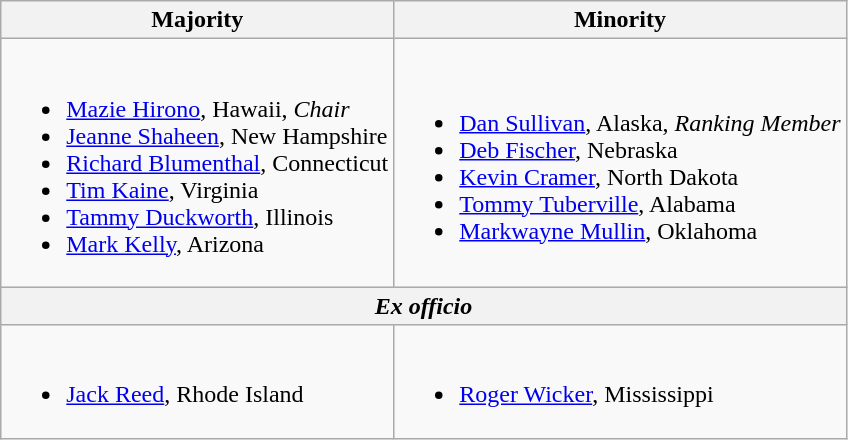<table class=wikitable>
<tr>
<th>Majority</th>
<th>Minority</th>
</tr>
<tr>
<td><br><ul><li><a href='#'>Mazie Hirono</a>, Hawaii, <em>Chair</em></li><li><a href='#'>Jeanne Shaheen</a>, New Hampshire</li><li><a href='#'>Richard Blumenthal</a>, Connecticut</li><li><a href='#'>Tim Kaine</a>, Virginia</li><li><a href='#'>Tammy Duckworth</a>, Illinois</li><li><a href='#'>Mark Kelly</a>, Arizona</li></ul></td>
<td><br><ul><li><a href='#'>Dan Sullivan</a>, Alaska, <em>Ranking Member</em></li><li><a href='#'>Deb Fischer</a>, Nebraska</li><li><a href='#'>Kevin Cramer</a>, North Dakota</li><li><a href='#'>Tommy Tuberville</a>, Alabama</li><li><a href='#'>Markwayne Mullin</a>, Oklahoma</li></ul></td>
</tr>
<tr>
<th colspan=2><em>Ex officio</em></th>
</tr>
<tr>
<td><br><ul><li><a href='#'>Jack Reed</a>, Rhode Island</li></ul></td>
<td><br><ul><li><a href='#'>Roger Wicker</a>, Mississippi</li></ul></td>
</tr>
</table>
